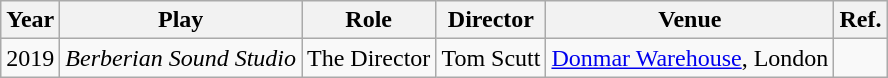<table class="wikitable">
<tr>
<th>Year</th>
<th>Play</th>
<th>Role</th>
<th>Director</th>
<th>Venue</th>
<th>Ref.</th>
</tr>
<tr>
<td>2019</td>
<td><em>Berberian Sound Studio</em></td>
<td>The Director</td>
<td>Tom Scutt</td>
<td><a href='#'>Donmar Warehouse</a>, London</td>
<td></td>
</tr>
</table>
